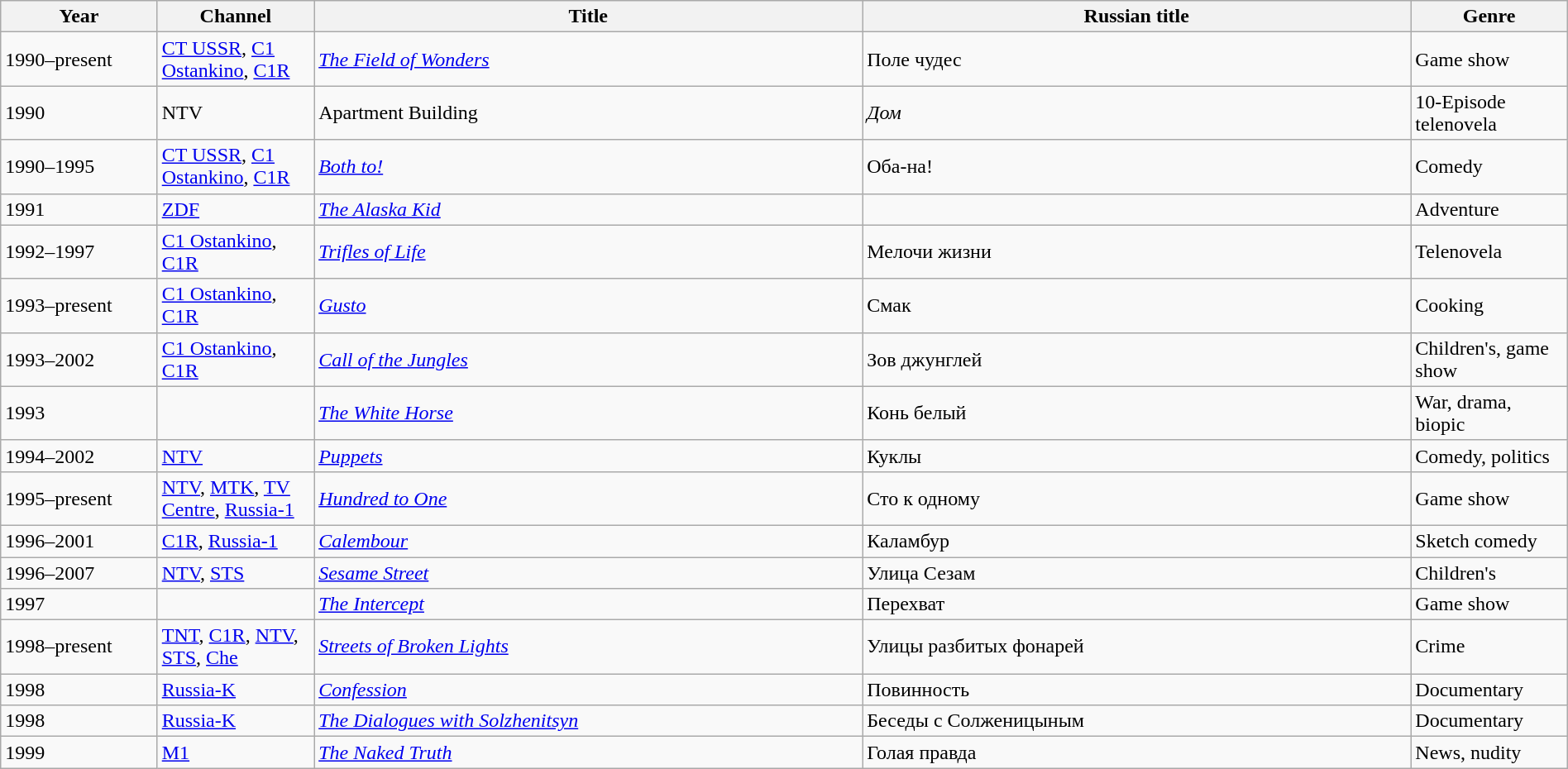<table class="wikitable" width="100%">
<tr>
<th width=10%>Year</th>
<th channel0%>Channel</th>
<th width=35%>Title</th>
<th width=35%>Russian title</th>
<th width=10%>Genre</th>
</tr>
<tr>
<td>1990–present</td>
<td><a href='#'>CT USSR</a>, <a href='#'>C1 Ostankino</a>, <a href='#'>C1R</a></td>
<td><em><a href='#'>The Field of Wonders</a></em></td>
<td>Поле чудес</td>
<td>Game show</td>
</tr>
<tr>
<td>1990</td>
<td>NTV</td>
<td>Apartment Building</td>
<td><em>Дом</em>   </td>
<td>10-Episode telenovela</td>
</tr>
<tr>
<td>1990–1995</td>
<td><a href='#'>CT USSR</a>, <a href='#'>C1 Ostankino</a>, <a href='#'>C1R</a></td>
<td><em><a href='#'>Both to!</a></em></td>
<td>Оба-на!</td>
<td>Comedy</td>
</tr>
<tr>
<td>1991</td>
<td><a href='#'>ZDF</a></td>
<td><em><a href='#'>The Alaska Kid</a></em></td>
<td></td>
<td>Adventure</td>
</tr>
<tr>
<td>1992–1997</td>
<td><a href='#'>C1 Ostankino</a>, <a href='#'>C1R</a></td>
<td><em><a href='#'>Trifles of Life</a></em></td>
<td>Мелочи жизни</td>
<td>Telenovela</td>
</tr>
<tr>
<td>1993–present</td>
<td><a href='#'>C1 Ostankino</a>, <a href='#'>C1R</a></td>
<td><em><a href='#'>Gusto</a></em></td>
<td>Смак</td>
<td>Cooking</td>
</tr>
<tr>
<td>1993–2002</td>
<td><a href='#'>C1 Ostankino</a>, <a href='#'>C1R</a></td>
<td><em><a href='#'>Call of the Jungles</a></em></td>
<td>Зов джунглей</td>
<td>Children's, game show</td>
</tr>
<tr>
<td>1993</td>
<td></td>
<td><em><a href='#'>The White Horse</a></em></td>
<td>Конь белый</td>
<td>War, drama, biopic</td>
</tr>
<tr>
<td>1994–2002</td>
<td><a href='#'>NTV</a></td>
<td><em><a href='#'>Puppets</a></em></td>
<td>Куклы</td>
<td>Comedy, politics</td>
</tr>
<tr>
<td>1995–present</td>
<td><a href='#'>NTV</a>, <a href='#'>MTK</a>, <a href='#'>TV Centre</a>, <a href='#'>Russia-1</a></td>
<td><em><a href='#'>Hundred to One</a></em></td>
<td>Сто к одному</td>
<td>Game show</td>
</tr>
<tr>
<td>1996–2001</td>
<td><a href='#'>C1R</a>, <a href='#'>Russia-1</a></td>
<td><em><a href='#'>Calembour</a></em></td>
<td>Каламбур</td>
<td>Sketch comedy</td>
</tr>
<tr>
<td>1996–2007</td>
<td><a href='#'>NTV</a>, <a href='#'>STS</a></td>
<td><em><a href='#'>Sesame Street</a></em></td>
<td>Улица Сезам</td>
<td>Children's</td>
</tr>
<tr>
<td>1997</td>
<td></td>
<td><em><a href='#'>The Intercept</a></em></td>
<td>Перехват</td>
<td>Game show</td>
</tr>
<tr>
<td>1998–present</td>
<td><a href='#'>TNT</a>, <a href='#'>C1R</a>, <a href='#'>NTV</a>, <a href='#'>STS</a>, <a href='#'>Che</a></td>
<td><em><a href='#'>Streets of Broken Lights</a></em></td>
<td>Улицы разбитых фонарей</td>
<td>Crime</td>
</tr>
<tr>
<td>1998</td>
<td><a href='#'>Russia-K</a></td>
<td><em><a href='#'>Confession</a></em></td>
<td>Повинность</td>
<td>Documentary</td>
</tr>
<tr>
<td>1998</td>
<td><a href='#'>Russia-K</a></td>
<td><em><a href='#'>The Dialogues with Solzhenitsyn</a></em></td>
<td>Беседы с Солженицыным</td>
<td>Documentary</td>
</tr>
<tr>
<td>1999</td>
<td><a href='#'>M1</a></td>
<td><em><a href='#'>The Naked Truth</a></em></td>
<td>Голая правда</td>
<td>News, nudity</td>
</tr>
</table>
